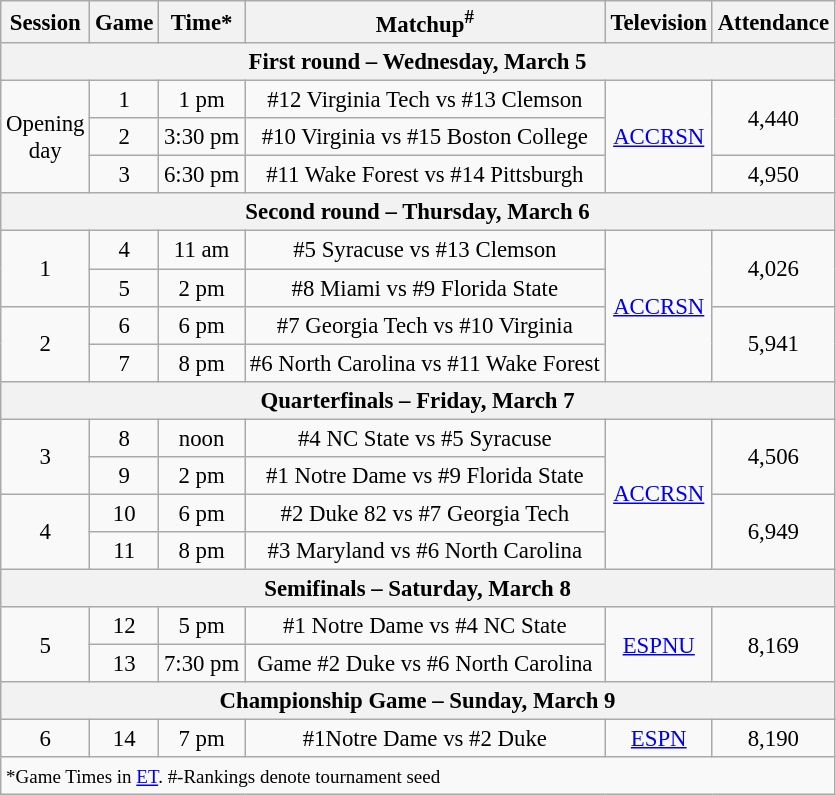<table class="wikitable" style="font-size: 95%; text-align:center;">
<tr>
<th>Session</th>
<th>Game</th>
<th>Time*</th>
<th>Matchup<sup>#</sup></th>
<th>Television</th>
<th>Attendance</th>
</tr>
<tr>
<th colspan=6>First round – Wednesday, March 5</th>
</tr>
<tr>
<td rowspan=3>Opening<br>day</td>
<td>1</td>
<td>1 pm</td>
<td>#12 Virginia Tech vs #13 Clemson</td>
<td rowspan=3><a href='#'>ACCRSN</a></td>
<td rowspan=2>4,440</td>
</tr>
<tr>
<td>2</td>
<td>3:30 pm</td>
<td>#10 Virginia vs #15 Boston College</td>
</tr>
<tr>
<td>3</td>
<td>6:30 pm</td>
<td>#11 Wake Forest vs #14 Pittsburgh</td>
<td>4,950</td>
</tr>
<tr>
<th colspan=6>Second round – Thursday, March 6</th>
</tr>
<tr>
<td rowspan=2>1</td>
<td>4</td>
<td>11 am</td>
<td>#5 Syracuse vs #13 Clemson</td>
<td rowspan=4><a href='#'>ACCRSN</a></td>
<td rowspan=2>4,026</td>
</tr>
<tr>
<td>5</td>
<td>2 pm</td>
<td>#8 Miami vs #9 Florida State</td>
</tr>
<tr>
<td rowspan=2>2</td>
<td>6</td>
<td>6 pm</td>
<td>#7 Georgia Tech vs #10 Virginia</td>
<td rowspan=2>5,941</td>
</tr>
<tr>
<td>7</td>
<td>8 pm</td>
<td>#6 North Carolina vs #11 Wake Forest</td>
</tr>
<tr>
<th colspan=6>Quarterfinals – Friday, March 7</th>
</tr>
<tr>
<td rowspan=2>3</td>
<td>8</td>
<td>noon</td>
<td>#4 NC State vs #5 Syracuse</td>
<td rowspan=4><a href='#'>ACCRSN</a></td>
<td rowspan=2>4,506</td>
</tr>
<tr>
<td>9</td>
<td>2 pm</td>
<td>#1 Notre Dame vs #9 Florida State</td>
</tr>
<tr>
<td rowspan=2>4</td>
<td>10</td>
<td>6 pm</td>
<td>#2 Duke 82 vs #7 Georgia Tech</td>
<td rowspan=2>6,949</td>
</tr>
<tr>
<td>11</td>
<td>8 pm</td>
<td>#3 Maryland vs #6 North Carolina</td>
</tr>
<tr>
<th colspan=6>Semifinals – Saturday, March 8</th>
</tr>
<tr>
<td rowspan=2>5</td>
<td>12</td>
<td>5 pm</td>
<td>#1 Notre Dame vs #4 NC State</td>
<td rowspan=2><a href='#'>ESPNU</a></td>
<td rowspan=2>8,169</td>
</tr>
<tr>
<td>13</td>
<td>7:30 pm</td>
<td>Game #2 Duke vs #6 North Carolina</td>
</tr>
<tr>
<th colspan=6>Championship Game – Sunday, March 9</th>
</tr>
<tr>
<td rowspan=1>6</td>
<td>14</td>
<td>7 pm</td>
<td>#1Notre Dame vs #2 Duke</td>
<td><a href='#'>ESPN</a></td>
<td>8,190</td>
</tr>
<tr>
<td colspan=6 style="text-align:left;"><small>*Game Times in <a href='#'>ET</a>. #-Rankings denote tournament seed</small></td>
</tr>
</table>
